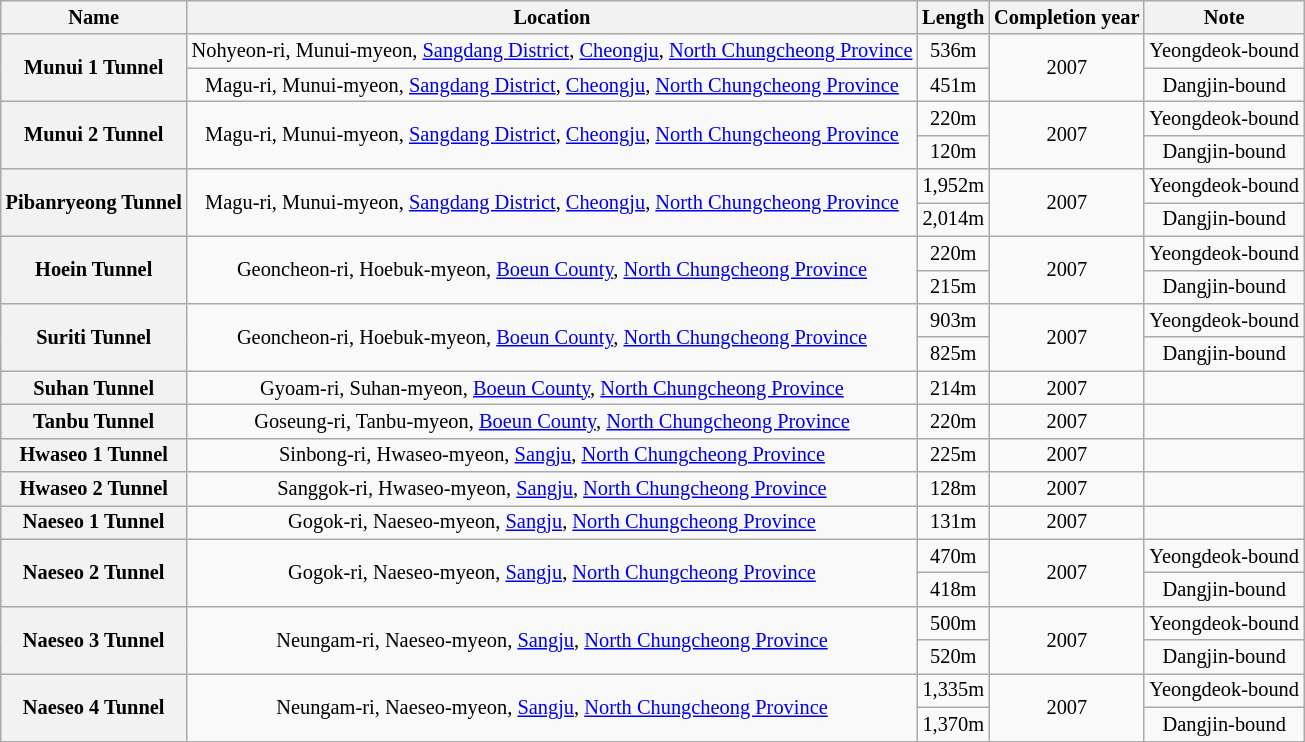<table class="wikitable" style="font-size: 85%; text-align: center;">
<tr>
<th>Name</th>
<th>Location</th>
<th>Length</th>
<th>Completion year</th>
<th>Note</th>
</tr>
<tr>
<th rowspan=2>Munui 1 Tunnel</th>
<td>Nohyeon-ri, Munui-myeon, <a href='#'>Sangdang District</a>, <a href='#'>Cheongju</a>, <a href='#'>North Chungcheong Province</a></td>
<td>536m</td>
<td rowspan=2>2007</td>
<td>Yeongdeok-bound</td>
</tr>
<tr>
<td>Magu-ri, Munui-myeon, <a href='#'>Sangdang District</a>, <a href='#'>Cheongju</a>, <a href='#'>North Chungcheong Province</a></td>
<td>451m</td>
<td>Dangjin-bound</td>
</tr>
<tr>
<th rowspan=2>Munui 2 Tunnel</th>
<td rowspan=2>Magu-ri, Munui-myeon, <a href='#'>Sangdang District</a>, <a href='#'>Cheongju</a>, <a href='#'>North Chungcheong Province</a></td>
<td>220m</td>
<td rowspan=2>2007</td>
<td>Yeongdeok-bound</td>
</tr>
<tr>
<td>120m</td>
<td>Dangjin-bound</td>
</tr>
<tr>
<th rowspan=2>Pibanryeong Tunnel</th>
<td rowspan=2>Magu-ri, Munui-myeon, <a href='#'>Sangdang District</a>, <a href='#'>Cheongju</a>, <a href='#'>North Chungcheong Province</a></td>
<td>1,952m</td>
<td rowspan=2>2007</td>
<td>Yeongdeok-bound</td>
</tr>
<tr>
<td>2,014m</td>
<td>Dangjin-bound</td>
</tr>
<tr>
<th rowspan=2>Hoein Tunnel</th>
<td rowspan=2>Geoncheon-ri, Hoebuk-myeon, <a href='#'>Boeun County</a>, <a href='#'>North Chungcheong Province</a></td>
<td>220m</td>
<td rowspan=2>2007</td>
<td>Yeongdeok-bound</td>
</tr>
<tr>
<td>215m</td>
<td>Dangjin-bound</td>
</tr>
<tr>
<th rowspan=2>Suriti Tunnel</th>
<td rowspan=2>Geoncheon-ri, Hoebuk-myeon, <a href='#'>Boeun County</a>, <a href='#'>North Chungcheong Province</a></td>
<td>903m</td>
<td rowspan=2>2007</td>
<td>Yeongdeok-bound</td>
</tr>
<tr>
<td>825m</td>
<td>Dangjin-bound</td>
</tr>
<tr>
<th>Suhan Tunnel</th>
<td>Gyoam-ri, Suhan-myeon, <a href='#'>Boeun County</a>, <a href='#'>North Chungcheong Province</a></td>
<td>214m</td>
<td>2007</td>
<td></td>
</tr>
<tr>
<th>Tanbu Tunnel</th>
<td>Goseung-ri, Tanbu-myeon, <a href='#'>Boeun County</a>, <a href='#'>North Chungcheong Province</a></td>
<td>220m</td>
<td>2007</td>
<td></td>
</tr>
<tr>
<th>Hwaseo 1 Tunnel</th>
<td>Sinbong-ri, Hwaseo-myeon, <a href='#'>Sangju</a>, <a href='#'>North Chungcheong Province</a></td>
<td>225m</td>
<td>2007</td>
<td></td>
</tr>
<tr>
<th>Hwaseo 2 Tunnel</th>
<td>Sanggok-ri, Hwaseo-myeon, <a href='#'>Sangju</a>, <a href='#'>North Chungcheong Province</a></td>
<td>128m</td>
<td>2007</td>
<td></td>
</tr>
<tr>
<th>Naeseo 1 Tunnel</th>
<td>Gogok-ri, Naeseo-myeon, <a href='#'>Sangju</a>, <a href='#'>North Chungcheong Province</a></td>
<td>131m</td>
<td>2007</td>
<td></td>
</tr>
<tr>
<th rowspan=2>Naeseo 2 Tunnel</th>
<td rowspan=2>Gogok-ri, Naeseo-myeon, <a href='#'>Sangju</a>, <a href='#'>North Chungcheong Province</a></td>
<td>470m</td>
<td rowspan=2>2007</td>
<td>Yeongdeok-bound</td>
</tr>
<tr>
<td>418m</td>
<td>Dangjin-bound</td>
</tr>
<tr>
<th rowspan=2>Naeseo 3 Tunnel</th>
<td rowspan=2>Neungam-ri, Naeseo-myeon, <a href='#'>Sangju</a>, <a href='#'>North Chungcheong Province</a></td>
<td>500m</td>
<td rowspan=2>2007</td>
<td>Yeongdeok-bound</td>
</tr>
<tr>
<td>520m</td>
<td>Dangjin-bound</td>
</tr>
<tr>
<th rowspan=2>Naeseo 4 Tunnel</th>
<td rowspan=2>Neungam-ri, Naeseo-myeon, <a href='#'>Sangju</a>, <a href='#'>North Chungcheong Province</a></td>
<td>1,335m</td>
<td rowspan=2>2007</td>
<td>Yeongdeok-bound</td>
</tr>
<tr>
<td>1,370m</td>
<td>Dangjin-bound</td>
</tr>
</table>
